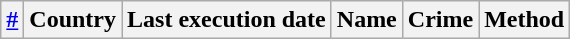<table class="wikitable sortable">
<tr>
<th><a href='#'>#</a></th>
<th>Country</th>
<th>Last execution date</th>
<th>Name</th>
<th>Crime</th>
<th>Method<br>













</th>
</tr>
</table>
